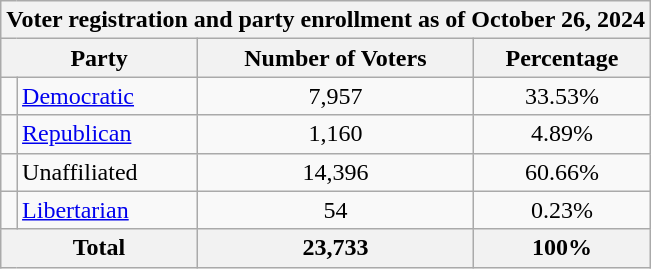<table class=wikitable>
<tr>
<th colspan = 6>Voter registration and party enrollment as of October 26, 2024</th>
</tr>
<tr>
<th colspan = 2>Party</th>
<th>Number of Voters</th>
<th>Percentage</th>
</tr>
<tr>
<td></td>
<td><a href='#'>Democratic</a></td>
<td style="text-align:center;">7,957</td>
<td style="text-align:center;">33.53%</td>
</tr>
<tr>
<td></td>
<td><a href='#'>Republican</a></td>
<td style="text-align:center;">1,160</td>
<td style="text-align:center;">4.89%</td>
</tr>
<tr>
<td></td>
<td>Unaffiliated</td>
<td style="text-align:center;">14,396</td>
<td style="text-align:center;">60.66%</td>
</tr>
<tr>
<td></td>
<td><a href='#'>Libertarian</a></td>
<td style="text-align:center;">54</td>
<td style="text-align:center;">0.23%</td>
</tr>
<tr>
<th colspan = 2>Total</th>
<th style="text-align:center;">23,733</th>
<th style="text-align:center;">100%</th>
</tr>
</table>
